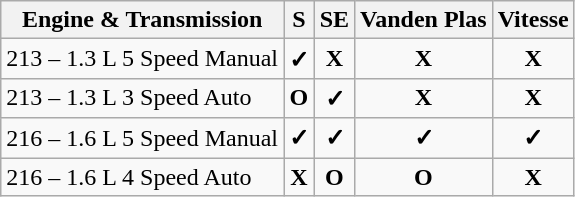<table class="wikitable" style="text-align:left">
<tr>
<th>Engine & Transmission</th>
<th>S</th>
<th>SE</th>
<th>Vanden Plas</th>
<th>Vitesse</th>
</tr>
<tr>
<td>213 – 1.3 L 5 Speed Manual</td>
<td align="center"><strong>✓</strong></td>
<td align="center"><strong>X</strong></td>
<td align="center"><strong>X</strong></td>
<td align="center"><strong>X</strong></td>
</tr>
<tr>
<td>213 – 1.3 L 3 Speed Auto</td>
<td align="center"><strong>O</strong></td>
<td align="center"><strong>✓</strong></td>
<td align="center"><strong>X</strong></td>
<td align="center"><strong>X</strong></td>
</tr>
<tr>
<td>216 – 1.6 L 5 Speed Manual</td>
<td align="center"><strong>✓</strong></td>
<td align="center"><strong>✓</strong></td>
<td align="center"><strong>✓</strong></td>
<td align="center"><strong>✓</strong></td>
</tr>
<tr>
<td>216 – 1.6 L 4 Speed Auto</td>
<td align="center"><strong>X</strong></td>
<td align="center"><strong>O</strong></td>
<td align="center"><strong>O</strong></td>
<td align="center"><strong>X</strong></td>
</tr>
</table>
